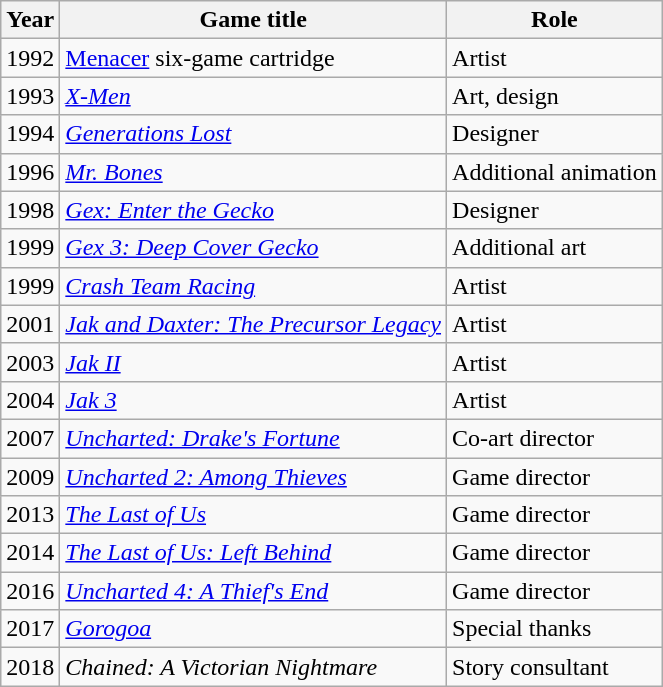<table class="wikitable sortable" style="border:none; margin:0">
<tr valign="bottom">
<th scope="col">Year</th>
<th scope="col">Game title</th>
<th scope="col">Role</th>
</tr>
<tr>
<td>1992</td>
<td><a href='#'>Menacer</a> six-game cartridge</td>
<td>Artist</td>
</tr>
<tr>
<td>1993</td>
<td><em><a href='#'>X-Men</a></em></td>
<td>Art, design</td>
</tr>
<tr>
<td>1994</td>
<td><em><a href='#'>Generations Lost</a></em></td>
<td>Designer</td>
</tr>
<tr>
<td>1996</td>
<td><em><a href='#'>Mr. Bones</a></em></td>
<td>Additional animation</td>
</tr>
<tr>
<td>1998</td>
<td><em><a href='#'>Gex: Enter the Gecko</a></em></td>
<td>Designer</td>
</tr>
<tr>
<td>1999</td>
<td><em><a href='#'>Gex 3: Deep Cover Gecko</a></em></td>
<td>Additional art</td>
</tr>
<tr>
<td>1999</td>
<td><em><a href='#'>Crash Team Racing</a></em></td>
<td>Artist</td>
</tr>
<tr>
<td>2001</td>
<td><em><a href='#'>Jak and Daxter: The Precursor Legacy</a></em></td>
<td>Artist</td>
</tr>
<tr>
<td>2003</td>
<td><em><a href='#'>Jak II</a></em></td>
<td>Artist</td>
</tr>
<tr>
<td>2004</td>
<td><em><a href='#'>Jak 3</a></em></td>
<td>Artist</td>
</tr>
<tr>
<td>2007</td>
<td><em><a href='#'>Uncharted: Drake's Fortune</a></em></td>
<td>Co-art director</td>
</tr>
<tr>
<td>2009</td>
<td><em><a href='#'>Uncharted 2: Among Thieves</a></em></td>
<td>Game director</td>
</tr>
<tr>
<td>2013</td>
<td><em><a href='#'>The Last of Us</a></em></td>
<td>Game director</td>
</tr>
<tr>
<td>2014</td>
<td><em><a href='#'>The Last of Us: Left Behind</a></em></td>
<td>Game director</td>
</tr>
<tr>
<td>2016</td>
<td><em><a href='#'>Uncharted 4: A Thief's End</a></em></td>
<td>Game director</td>
</tr>
<tr>
<td>2017</td>
<td><em><a href='#'>Gorogoa</a></em></td>
<td>Special thanks</td>
</tr>
<tr>
<td>2018</td>
<td><em>Chained: A Victorian Nightmare</em></td>
<td>Story consultant</td>
</tr>
</table>
